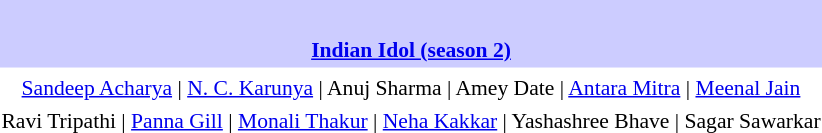<table id="toc" style="margin: auto; line-height: 1.5; font-size: 90%; text-align: left;">
<tr ---->
<td colspan="2" style="background:#ccccff;" align="center"><br><strong><a href='#'>Indian Idol (season 2)</a></strong></td>
</tr>
<tr ---->
<td align="center"><a href='#'>Sandeep Acharya</a> | <a href='#'>N. C. Karunya</a> | Anuj Sharma | Amey Date | <a href='#'>Antara Mitra</a> | <a href='#'>Meenal Jain</a><br>Ravi Tripathi | <a href='#'>Panna Gill</a> | <a href='#'>Monali Thakur</a> | <a href='#'>Neha Kakkar</a> | Yashashree Bhave | Sagar Sawarkar</td>
</tr>
</table>
